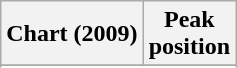<table class="wikitable sortable">
<tr>
<th align="left">Chart (2009)</th>
<th align="center">Peak<br>position</th>
</tr>
<tr>
</tr>
<tr>
</tr>
<tr>
</tr>
<tr>
</tr>
</table>
